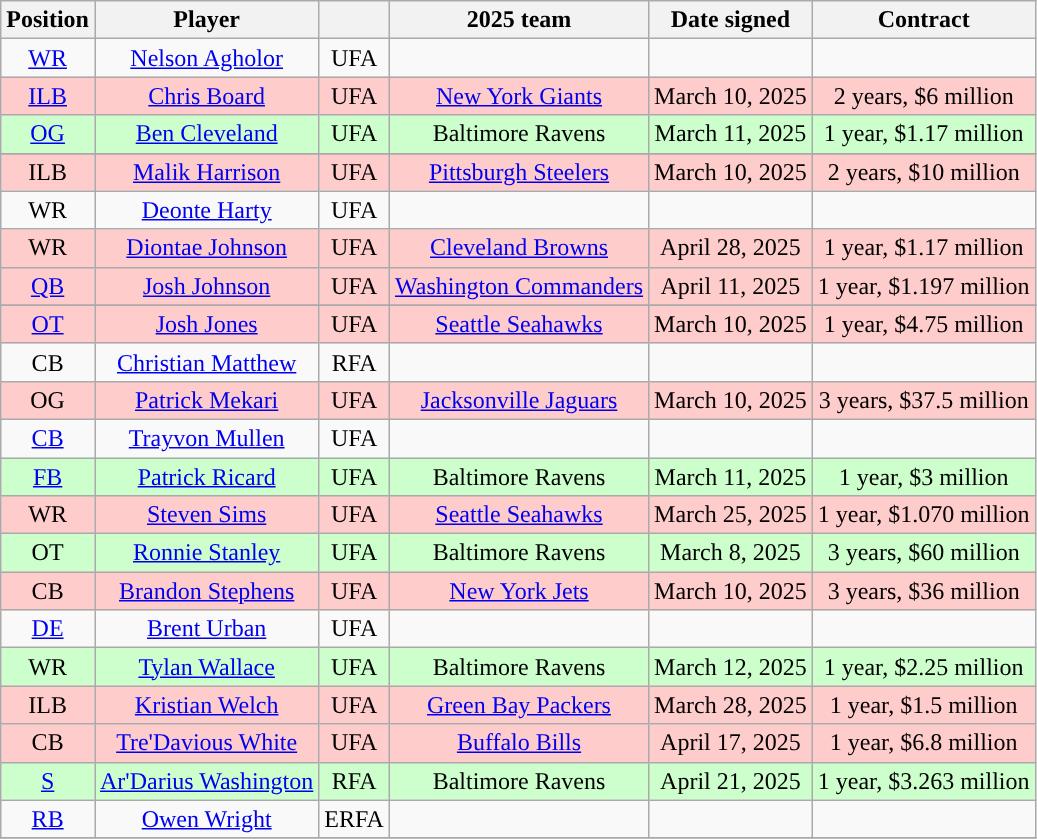<table class="wikitable" style="text-align:center">
<tr>
<th>Position</th>
<th>Player</th>
<th></th>
<th>2025 team</th>
<th>Date signed</th>
<th>Contract</th>
</tr>
<tr>
<td><a href='#'>WR</a></td>
<td><a href='#'>Nelson Agholor</a></td>
<td>UFA</td>
<td></td>
<td></td>
<td></td>
</tr>
<tr style="background:#fcc;">
<td><a href='#'>ILB</a></td>
<td><a href='#'>Chris Board</a></td>
<td>UFA</td>
<td><a href='#'>New York Giants</a></td>
<td>March 10, 2025</td>
<td>2 years, $6 million</td>
</tr>
<tr style="background:#cfc;">
<td><a href='#'>OG</a></td>
<td><a href='#'>Ben Cleveland</a></td>
<td>UFA</td>
<td>Baltimore Ravens</td>
<td>March 11, 2025</td>
<td>1 year, $1.17 million</td>
</tr>
<tr>
</tr>
<tr style="background:#fcc;">
<td>ILB</td>
<td><a href='#'>Malik Harrison</a></td>
<td>UFA</td>
<td><a href='#'>Pittsburgh Steelers</a></td>
<td>March 10, 2025</td>
<td>2 years, $10 million</td>
</tr>
<tr>
<td>WR</td>
<td><a href='#'>Deonte Harty</a></td>
<td>UFA</td>
<td></td>
<td></td>
<td></td>
</tr>
<tr style="background:#fcc;">
<td>WR</td>
<td><a href='#'>Diontae Johnson</a></td>
<td>UFA</td>
<td><a href='#'>Cleveland Browns</a></td>
<td>April 28, 2025</td>
<td>1 year, $1.17 million</td>
</tr>
<tr style="background:#fcc;">
<td><a href='#'>QB</a></td>
<td><a href='#'>Josh Johnson</a></td>
<td>UFA</td>
<td><a href='#'>Washington Commanders</a></td>
<td>April 11, 2025</td>
<td>1 year, $1.197 million</td>
</tr>
<tr style="background:#cfc;">
</tr>
<tr style="background:#fcc;">
<td><a href='#'>OT</a></td>
<td><a href='#'>Josh Jones</a></td>
<td>UFA</td>
<td><a href='#'>Seattle Seahawks</a></td>
<td>March 10, 2025</td>
<td>1 year, $4.75 million</td>
</tr>
<tr>
<td>CB</td>
<td><a href='#'>Christian Matthew</a></td>
<td>RFA</td>
<td></td>
<td></td>
<td></td>
</tr>
<tr style="background:#fcc;">
<td>OG</td>
<td><a href='#'>Patrick Mekari</a></td>
<td>UFA</td>
<td><a href='#'>Jacksonville Jaguars</a></td>
<td>March 10, 2025</td>
<td>3 years, $37.5 million</td>
</tr>
<tr>
<td><a href='#'>CB</a></td>
<td><a href='#'>Trayvon Mullen</a></td>
<td>UFA</td>
<td></td>
<td></td>
<td></td>
</tr>
<tr style="background:#cfc;">
<td><a href='#'>FB</a></td>
<td><a href='#'>Patrick Ricard</a></td>
<td>UFA</td>
<td>Baltimore Ravens</td>
<td>March 11, 2025</td>
<td>1 year, $3 million</td>
</tr>
<tr style="background:#fcc;">
<td>WR</td>
<td><a href='#'>Steven Sims</a></td>
<td>UFA</td>
<td><a href='#'>Seattle Seahawks</a></td>
<td>March 25, 2025</td>
<td>1 year, $1.070 million</td>
</tr>
<tr style="background:#cfc;">
<td>OT</td>
<td><a href='#'>Ronnie Stanley</a></td>
<td>UFA</td>
<td>Baltimore Ravens</td>
<td>March 8, 2025</td>
<td>3 years, $60 million</td>
</tr>
<tr style="background:#fcc;">
<td>CB</td>
<td><a href='#'>Brandon Stephens</a></td>
<td>UFA</td>
<td><a href='#'>New York Jets</a></td>
<td>March 10, 2025</td>
<td>3 years, $36 million</td>
</tr>
<tr>
<td><a href='#'>DE</a></td>
<td><a href='#'>Brent Urban</a></td>
<td>UFA</td>
<td></td>
<td></td>
<td></td>
</tr>
<tr style="background:#cfc;">
<td>WR</td>
<td><a href='#'>Tylan Wallace</a></td>
<td>UFA</td>
<td>Baltimore Ravens</td>
<td>March 12, 2025</td>
<td>1 year, $2.25 million</td>
</tr>
<tr style="background:#fcc;">
<td>ILB</td>
<td><a href='#'>Kristian Welch</a></td>
<td>UFA</td>
<td><a href='#'>Green Bay Packers</a></td>
<td>March 28, 2025</td>
<td>1 year, $1.5 million</td>
</tr>
<tr style="background:#fcc;">
<td>CB</td>
<td><a href='#'>Tre'Davious White</a></td>
<td>UFA</td>
<td><a href='#'>Buffalo Bills</a></td>
<td>April 17, 2025</td>
<td>1 year, $6.8 million</td>
</tr>
<tr style="background:#cfc;">
<td><a href='#'>S</a></td>
<td><a href='#'>Ar'Darius Washington</a></td>
<td>RFA</td>
<td>Baltimore Ravens</td>
<td>April 21, 2025</td>
<td>1 year, $3.263 million</td>
</tr>
<tr>
<td><a href='#'>RB</a></td>
<td><a href='#'>Owen Wright</a></td>
<td>ERFA</td>
<td></td>
<td></td>
<td></td>
</tr>
<tr>
</tr>
</table>
